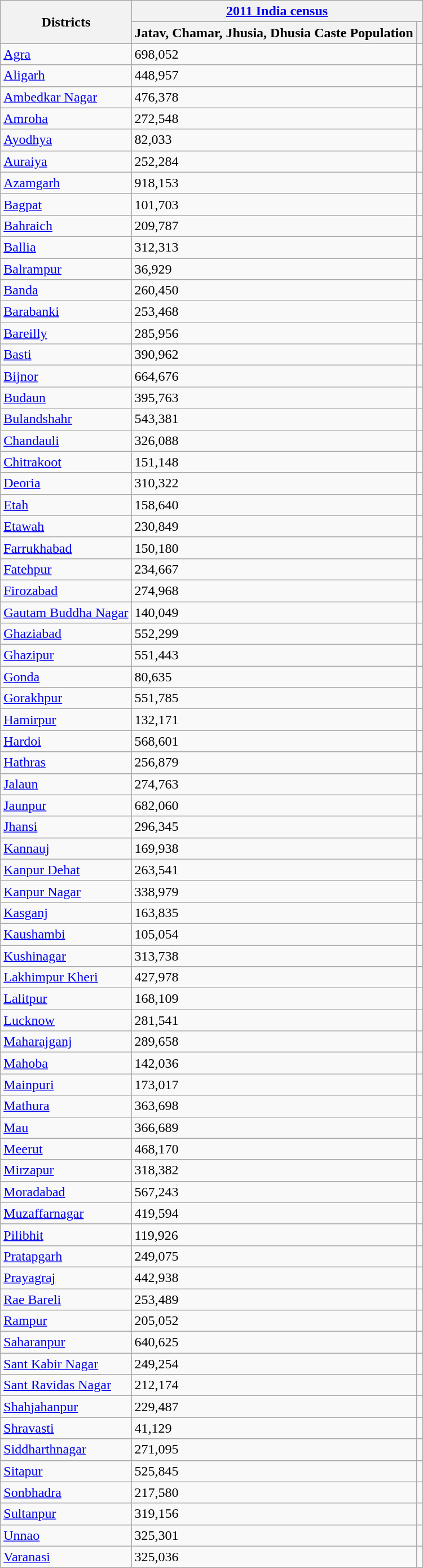<table class="wikitable sortable">
<tr>
<th rowspan="2">Districts</th>
<th colspan="2"><a href='#'>2011 India census</a></th>
</tr>
<tr>
<th>Jatav, Chamar, Jhusia, Dhusia Caste Population</th>
<th></th>
</tr>
<tr>
<td><a href='#'>Agra</a></td>
<td>698,052</td>
<td></td>
</tr>
<tr>
<td><a href='#'>Aligarh</a></td>
<td>448,957</td>
<td></td>
</tr>
<tr>
<td><a href='#'>Ambedkar Nagar</a></td>
<td>476,378</td>
<td></td>
</tr>
<tr>
<td><a href='#'>Amroha</a></td>
<td>272,548</td>
<td></td>
</tr>
<tr>
<td><a href='#'>Ayodhya</a></td>
<td>82,033</td>
<td></td>
</tr>
<tr>
<td><a href='#'>Auraiya</a></td>
<td>252,284</td>
<td></td>
</tr>
<tr>
<td><a href='#'>Azamgarh</a></td>
<td>918,153</td>
<td></td>
</tr>
<tr>
<td><a href='#'>Bagpat</a></td>
<td>101,703</td>
<td></td>
</tr>
<tr>
<td><a href='#'>Bahraich</a></td>
<td>209,787</td>
<td></td>
</tr>
<tr>
<td><a href='#'>Ballia</a></td>
<td>312,313</td>
<td></td>
</tr>
<tr>
<td><a href='#'>Balrampur</a></td>
<td>36,929</td>
<td></td>
</tr>
<tr>
<td><a href='#'>Banda</a></td>
<td>260,450</td>
<td></td>
</tr>
<tr>
<td><a href='#'>Barabanki</a></td>
<td>253,468</td>
<td></td>
</tr>
<tr>
<td><a href='#'>Bareilly</a></td>
<td>285,956</td>
<td></td>
</tr>
<tr>
<td><a href='#'>Basti</a></td>
<td>390,962</td>
<td></td>
</tr>
<tr>
<td><a href='#'>Bijnor</a></td>
<td>664,676</td>
<td></td>
</tr>
<tr>
<td><a href='#'>Budaun</a></td>
<td>395,763</td>
<td></td>
</tr>
<tr>
<td><a href='#'>Bulandshahr</a></td>
<td>543,381</td>
<td></td>
</tr>
<tr>
<td><a href='#'>Chandauli</a></td>
<td>326,088</td>
<td></td>
</tr>
<tr>
<td><a href='#'>Chitrakoot</a></td>
<td>151,148</td>
<td></td>
</tr>
<tr>
<td><a href='#'>Deoria</a></td>
<td>310,322</td>
<td></td>
</tr>
<tr>
<td><a href='#'>Etah</a></td>
<td>158,640</td>
<td></td>
</tr>
<tr>
<td><a href='#'>Etawah</a></td>
<td>230,849</td>
<td></td>
</tr>
<tr>
<td><a href='#'>Farrukhabad</a></td>
<td>150,180</td>
<td></td>
</tr>
<tr>
<td><a href='#'>Fatehpur</a></td>
<td>234,667</td>
<td></td>
</tr>
<tr>
<td><a href='#'>Firozabad</a></td>
<td>274,968</td>
<td></td>
</tr>
<tr>
<td><a href='#'>Gautam Buddha Nagar</a></td>
<td>140,049</td>
<td></td>
</tr>
<tr>
<td><a href='#'>Ghaziabad</a></td>
<td>552,299</td>
<td></td>
</tr>
<tr>
<td><a href='#'>Ghazipur</a></td>
<td>551,443</td>
<td></td>
</tr>
<tr>
<td><a href='#'>Gonda</a></td>
<td>80,635</td>
<td></td>
</tr>
<tr>
<td><a href='#'>Gorakhpur</a></td>
<td>551,785</td>
<td></td>
</tr>
<tr>
<td><a href='#'>Hamirpur</a></td>
<td>132,171</td>
<td></td>
</tr>
<tr>
<td><a href='#'>Hardoi</a></td>
<td>568,601</td>
<td></td>
</tr>
<tr>
<td><a href='#'>Hathras</a></td>
<td>256,879</td>
<td></td>
</tr>
<tr>
<td><a href='#'>Jalaun</a></td>
<td>274,763</td>
<td></td>
</tr>
<tr>
<td><a href='#'>Jaunpur</a></td>
<td>682,060</td>
<td></td>
</tr>
<tr>
<td><a href='#'>Jhansi</a></td>
<td>296,345</td>
<td></td>
</tr>
<tr>
<td><a href='#'>Kannauj</a></td>
<td>169,938</td>
<td></td>
</tr>
<tr>
<td><a href='#'>Kanpur Dehat</a></td>
<td>263,541</td>
<td></td>
</tr>
<tr>
<td><a href='#'>Kanpur Nagar</a></td>
<td>338,979</td>
<td></td>
</tr>
<tr>
<td><a href='#'>Kasganj</a></td>
<td>163,835</td>
<td></td>
</tr>
<tr>
<td><a href='#'>Kaushambi</a></td>
<td>105,054</td>
<td></td>
</tr>
<tr>
<td><a href='#'>Kushinagar</a></td>
<td>313,738</td>
<td></td>
</tr>
<tr>
<td><a href='#'>Lakhimpur Kheri</a></td>
<td>427,978</td>
<td></td>
</tr>
<tr>
<td><a href='#'>Lalitpur</a></td>
<td>168,109</td>
<td></td>
</tr>
<tr>
<td><a href='#'>Lucknow</a></td>
<td>281,541</td>
<td></td>
</tr>
<tr>
<td><a href='#'>Maharajganj</a></td>
<td>289,658</td>
<td></td>
</tr>
<tr>
<td><a href='#'>Mahoba</a></td>
<td>142,036</td>
<td></td>
</tr>
<tr>
<td><a href='#'>Mainpuri</a></td>
<td>173,017</td>
<td></td>
</tr>
<tr>
<td><a href='#'>Mathura</a></td>
<td>363,698</td>
<td></td>
</tr>
<tr>
<td><a href='#'>Mau</a></td>
<td>366,689</td>
<td></td>
</tr>
<tr>
<td><a href='#'>Meerut</a></td>
<td>468,170</td>
<td></td>
</tr>
<tr>
<td><a href='#'>Mirzapur</a></td>
<td>318,382</td>
<td></td>
</tr>
<tr>
<td><a href='#'>Moradabad</a></td>
<td>567,243</td>
<td></td>
</tr>
<tr>
<td><a href='#'>Muzaffarnagar</a></td>
<td>419,594</td>
<td></td>
</tr>
<tr>
<td><a href='#'>Pilibhit</a></td>
<td>119,926</td>
<td></td>
</tr>
<tr>
<td><a href='#'>Pratapgarh</a></td>
<td>249,075</td>
<td></td>
</tr>
<tr>
<td><a href='#'>Prayagraj</a></td>
<td>442,938</td>
<td></td>
</tr>
<tr>
<td><a href='#'>	Rae Bareli</a></td>
<td>253,489</td>
<td></td>
</tr>
<tr>
<td><a href='#'>Rampur</a></td>
<td>205,052</td>
<td></td>
</tr>
<tr>
<td><a href='#'>Saharanpur</a></td>
<td>640,625</td>
<td></td>
</tr>
<tr>
<td><a href='#'>Sant Kabir Nagar</a></td>
<td>249,254</td>
<td></td>
</tr>
<tr>
<td><a href='#'>Sant Ravidas Nagar</a></td>
<td>212,174</td>
<td></td>
</tr>
<tr>
<td><a href='#'>Shahjahanpur</a></td>
<td>229,487</td>
<td></td>
</tr>
<tr>
<td><a href='#'>Shravasti</a></td>
<td>41,129</td>
<td></td>
</tr>
<tr>
<td><a href='#'>Siddharthnagar</a></td>
<td>271,095</td>
<td></td>
</tr>
<tr>
<td><a href='#'>Sitapur</a></td>
<td>525,845</td>
<td></td>
</tr>
<tr>
<td><a href='#'>Sonbhadra</a></td>
<td>217,580</td>
<td></td>
</tr>
<tr>
<td><a href='#'>Sultanpur</a></td>
<td>319,156</td>
<td></td>
</tr>
<tr>
<td><a href='#'>Unnao</a></td>
<td>325,301</td>
<td></td>
</tr>
<tr>
<td><a href='#'>Varanasi</a></td>
<td>325,036</td>
<td></td>
</tr>
<tr>
</tr>
</table>
